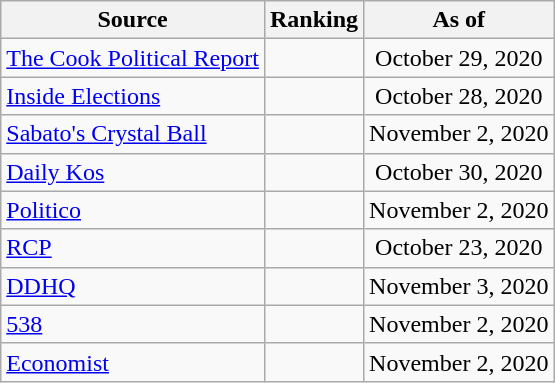<table class="wikitable" style="text-align:center">
<tr>
<th>Source</th>
<th>Ranking</th>
<th>As of</th>
</tr>
<tr>
<td align=left><a href='#'>The Cook Political Report</a></td>
<td></td>
<td>October 29, 2020</td>
</tr>
<tr>
<td align=left><a href='#'>Inside Elections</a></td>
<td></td>
<td>October 28, 2020</td>
</tr>
<tr>
<td align=left><a href='#'>Sabato's Crystal Ball</a></td>
<td></td>
<td>November 2, 2020</td>
</tr>
<tr>
<td align="left"><a href='#'>Daily Kos</a></td>
<td></td>
<td>October 30, 2020</td>
</tr>
<tr>
<td align="left"><a href='#'>Politico</a></td>
<td></td>
<td>November 2, 2020</td>
</tr>
<tr>
<td align="left"><a href='#'>RCP</a></td>
<td></td>
<td>October 23, 2020</td>
</tr>
<tr>
<td align="left"><a href='#'>DDHQ</a></td>
<td></td>
<td>November 3, 2020</td>
</tr>
<tr>
<td align="left"><a href='#'>538</a></td>
<td></td>
<td>November 2, 2020</td>
</tr>
<tr>
<td align="left"><a href='#'>Economist</a></td>
<td></td>
<td>November 2, 2020</td>
</tr>
</table>
